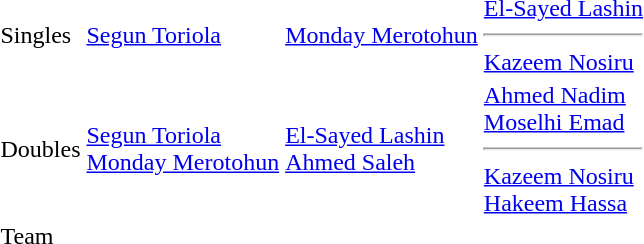<table>
<tr>
<td>Singles</td>
<td><a href='#'>Segun Toriola</a> <br> </td>
<td><a href='#'>Monday Merotohun</a> <br> </td>
<td><a href='#'>El-Sayed Lashin</a>  <br>  <hr> <a href='#'>Kazeem Nosiru</a>  <br> </td>
</tr>
<tr>
<td>Doubles</td>
<td><a href='#'>Segun Toriola</a> <br> <a href='#'>Monday Merotohun</a> <br> </td>
<td><a href='#'>El-Sayed Lashin</a> <br> <a href='#'>Ahmed Saleh</a> <br> </td>
<td><a href='#'>Ahmed Nadim</a><br> <a href='#'>Moselhi Emad</a> <br>  <hr> <a href='#'>Kazeem Nosiru</a><br> <a href='#'>Hakeem Hassa</a> <br> </td>
</tr>
<tr>
<td>Team</td>
<td></td>
<td></td>
<td></td>
</tr>
</table>
